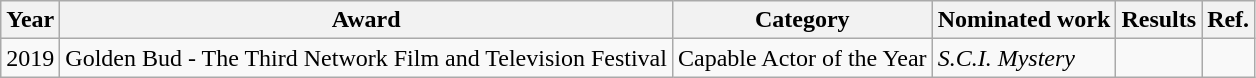<table class="wikitable">
<tr>
<th>Year</th>
<th>Award</th>
<th>Category</th>
<th>Nominated work</th>
<th>Results</th>
<th>Ref.</th>
</tr>
<tr>
<td>2019</td>
<td>Golden Bud - The Third Network Film and Television Festival</td>
<td>Capable Actor of the Year</td>
<td><em>S.C.I. Mystery</em></td>
<td></td>
<td></td>
</tr>
</table>
